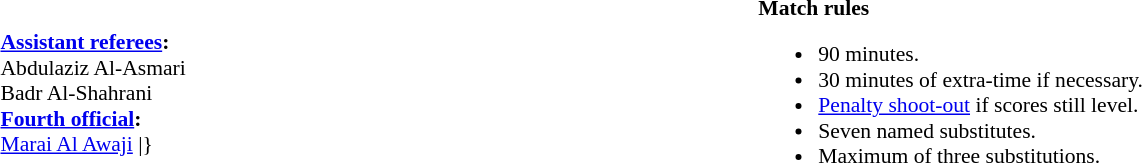<table width=100% style="font-size:90%">
<tr>
<td><br><strong><a href='#'>Assistant referees</a>:</strong>
<br>Abdulaziz Al-Asmari<br>Badr Al-Shahrani
<br><strong><a href='#'>Fourth official</a>:</strong>
<br><a href='#'>Marai Al Awaji</a>
<includeonly>|}</includeonly></td>
<td style="width:60%;vertical-align:top"><br><strong>Match rules</strong><ul><li>90 minutes.</li><li>30 minutes of extra-time if necessary.</li><li><a href='#'>Penalty shoot-out</a> if scores still level.</li><li>Seven named substitutes.</li><li>Maximum of three substitutions.</li></ul></td>
</tr>
</table>
